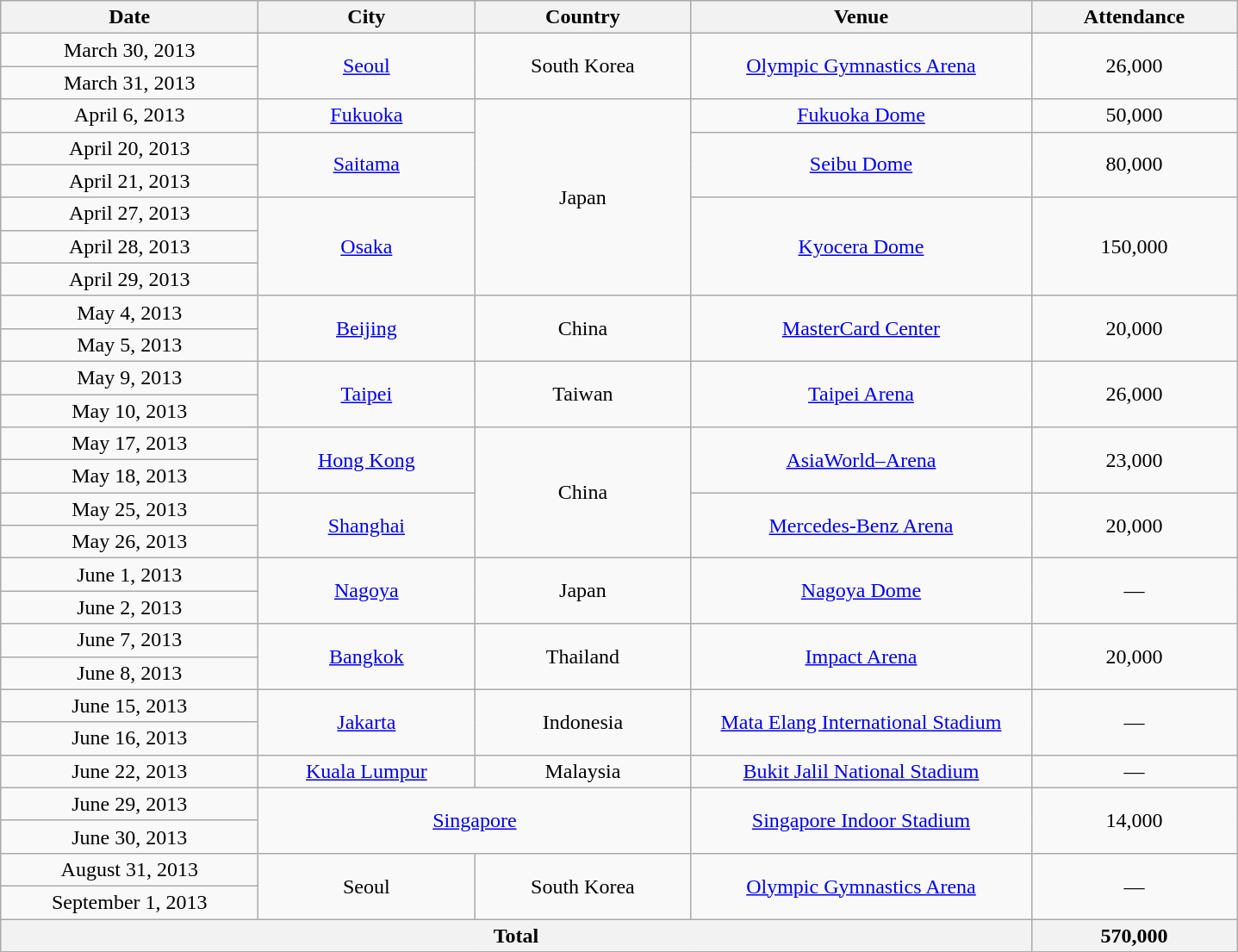<table class="wikitable" style="text-align:center;">
<tr ">
<th scope="col" style="width:12em;">Date</th>
<th scope="col" style="width:10em;">City</th>
<th scope="col" style="width:10em;">Country</th>
<th scope="col" style="width:16em;">Venue</th>
<th scope="col" style="width:9.5em;">Attendance</th>
</tr>
<tr>
<td>March 30, 2013</td>
<td rowspan="2"><a href='#'>Seoul</a></td>
<td rowspan="2">South Korea</td>
<td rowspan="2"><a href='#'>Olympic Gymnastics Arena</a></td>
<td rowspan="2">26,000</td>
</tr>
<tr>
<td>March 31, 2013</td>
</tr>
<tr>
<td>April 6, 2013</td>
<td><a href='#'>Fukuoka</a></td>
<td rowspan="6">Japan</td>
<td><a href='#'>Fukuoka Dome</a></td>
<td>50,000</td>
</tr>
<tr>
<td>April 20, 2013</td>
<td rowspan="2"><a href='#'>Saitama</a></td>
<td rowspan="2"><a href='#'>Seibu Dome</a></td>
<td rowspan="2">80,000</td>
</tr>
<tr>
<td>April 21, 2013</td>
</tr>
<tr>
<td>April 27, 2013</td>
<td rowspan="3"><a href='#'>Osaka</a></td>
<td rowspan="3"><a href='#'>Kyocera Dome</a></td>
<td rowspan="3">150,000</td>
</tr>
<tr>
<td>April 28, 2013</td>
</tr>
<tr>
<td>April 29, 2013</td>
</tr>
<tr>
<td>May 4, 2013</td>
<td rowspan="2"><a href='#'>Beijing</a></td>
<td rowspan="2">China</td>
<td rowspan="2"><a href='#'>MasterCard Center</a></td>
<td rowspan="2">20,000</td>
</tr>
<tr>
<td>May 5, 2013</td>
</tr>
<tr>
<td>May 9, 2013</td>
<td rowspan="2"><a href='#'>Taipei</a></td>
<td rowspan="2">Taiwan</td>
<td rowspan="2"><a href='#'>Taipei Arena</a></td>
<td rowspan="2">26,000</td>
</tr>
<tr>
<td>May 10, 2013</td>
</tr>
<tr>
<td>May 17, 2013</td>
<td rowspan="2"><a href='#'>Hong Kong</a></td>
<td rowspan="4">China</td>
<td rowspan="2"><a href='#'>AsiaWorld–Arena</a></td>
<td rowspan="2">23,000</td>
</tr>
<tr>
<td>May 18, 2013</td>
</tr>
<tr>
<td>May 25, 2013</td>
<td rowspan="2"><a href='#'>Shanghai</a></td>
<td rowspan="2"><a href='#'>Mercedes-Benz Arena</a></td>
<td rowspan="2">20,000</td>
</tr>
<tr>
<td>May 26, 2013</td>
</tr>
<tr>
<td>June 1, 2013</td>
<td rowspan="2"><a href='#'>Nagoya</a></td>
<td rowspan="2">Japan</td>
<td rowspan="2"><a href='#'>Nagoya Dome</a></td>
<td rowspan="2">—</td>
</tr>
<tr>
<td>June 2, 2013</td>
</tr>
<tr>
<td>June 7, 2013</td>
<td rowspan="2"><a href='#'>Bangkok</a></td>
<td rowspan="2">Thailand</td>
<td rowspan="2"><a href='#'>Impact Arena</a></td>
<td rowspan="2">20,000</td>
</tr>
<tr>
<td>June 8, 2013</td>
</tr>
<tr>
<td>June 15, 2013</td>
<td rowspan="2"><a href='#'>Jakarta</a></td>
<td rowspan="2">Indonesia</td>
<td rowspan="2"><a href='#'>Mata Elang International Stadium</a></td>
<td rowspan="2">—</td>
</tr>
<tr>
<td>June 16, 2013</td>
</tr>
<tr>
<td>June 22, 2013</td>
<td><a href='#'>Kuala Lumpur</a></td>
<td>Malaysia</td>
<td><a href='#'>Bukit Jalil National Stadium</a></td>
<td>—</td>
</tr>
<tr>
<td>June 29, 2013</td>
<td rowspan="2" colspan="2"><a href='#'>Singapore</a></td>
<td rowspan="2"><a href='#'>Singapore Indoor Stadium</a></td>
<td rowspan="2">14,000</td>
</tr>
<tr>
<td>June 30, 2013</td>
</tr>
<tr>
<td>August 31, 2013</td>
<td rowspan="2">Seoul</td>
<td rowspan="2">South Korea</td>
<td rowspan="2"><a href='#'>Olympic Gymnastics Arena</a></td>
<td rowspan="2">—</td>
</tr>
<tr>
<td>September 1, 2013</td>
</tr>
<tr>
<th colspan="4">Total</th>
<th>570,000</th>
</tr>
</table>
